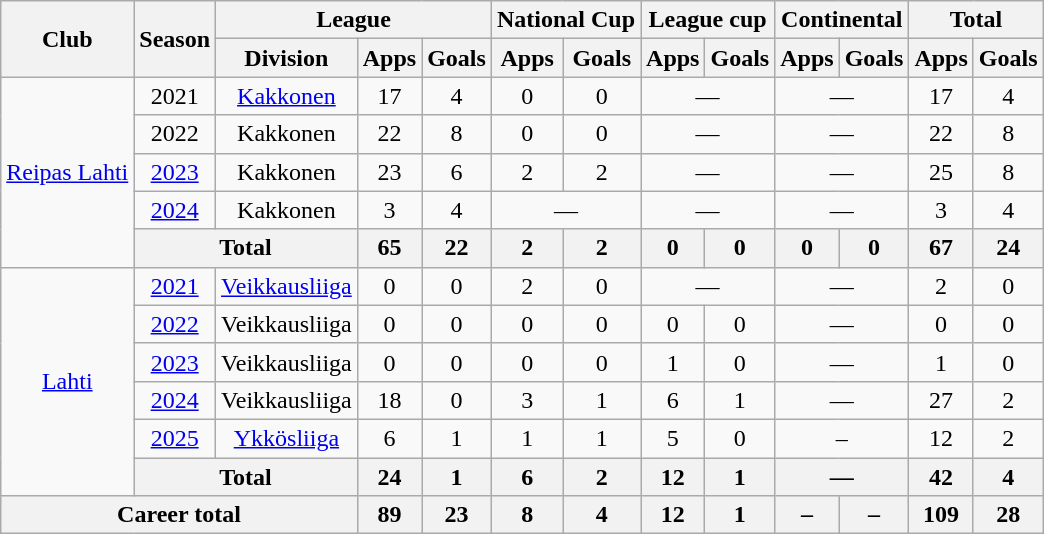<table class=wikitable style=text-align:center>
<tr>
<th rowspan=2>Club</th>
<th rowspan=2>Season</th>
<th colspan=3>League</th>
<th colspan=2>National Cup</th>
<th colspan=2>League cup</th>
<th colspan=2>Continental</th>
<th colspan=2>Total</th>
</tr>
<tr>
<th>Division</th>
<th>Apps</th>
<th>Goals</th>
<th>Apps</th>
<th>Goals</th>
<th>Apps</th>
<th>Goals</th>
<th>Apps</th>
<th>Goals</th>
<th>Apps</th>
<th>Goals</th>
</tr>
<tr>
<td rowspan="5"><a href='#'>Reipas Lahti</a></td>
<td>2021</td>
<td><a href='#'>Kakkonen</a></td>
<td>17</td>
<td>4</td>
<td>0</td>
<td>0</td>
<td colspan="2">—</td>
<td colspan="2">—</td>
<td>17</td>
<td>4</td>
</tr>
<tr>
<td>2022</td>
<td>Kakkonen</td>
<td>22</td>
<td>8</td>
<td>0</td>
<td>0</td>
<td colspan="2">—</td>
<td colspan="2">—</td>
<td>22</td>
<td>8</td>
</tr>
<tr>
<td><a href='#'>2023</a></td>
<td>Kakkonen</td>
<td>23</td>
<td>6</td>
<td>2</td>
<td>2</td>
<td colspan="2">—</td>
<td colspan="2">—</td>
<td>25</td>
<td>8</td>
</tr>
<tr>
<td><a href='#'>2024</a></td>
<td>Kakkonen</td>
<td>3</td>
<td>4</td>
<td colspan="2">—</td>
<td colspan="2">—</td>
<td colspan="2">—</td>
<td>3</td>
<td>4</td>
</tr>
<tr>
<th colspan=2>Total</th>
<th>65</th>
<th>22</th>
<th>2</th>
<th>2</th>
<th>0</th>
<th>0</th>
<th>0</th>
<th>0</th>
<th>67</th>
<th>24</th>
</tr>
<tr>
<td rowspan="6"><a href='#'>Lahti</a></td>
<td><a href='#'>2021</a></td>
<td><a href='#'>Veikkausliiga</a></td>
<td>0</td>
<td>0</td>
<td>2</td>
<td>0</td>
<td colspan="2">—</td>
<td colspan="2">—</td>
<td>2</td>
<td>0</td>
</tr>
<tr>
<td><a href='#'>2022</a></td>
<td>Veikkausliiga</td>
<td>0</td>
<td>0</td>
<td>0</td>
<td>0</td>
<td>0</td>
<td>0</td>
<td colspan="2">—</td>
<td>0</td>
<td>0</td>
</tr>
<tr>
<td><a href='#'>2023</a></td>
<td>Veikkausliiga</td>
<td>0</td>
<td>0</td>
<td>0</td>
<td>0</td>
<td>1</td>
<td>0</td>
<td colspan="2">—</td>
<td>1</td>
<td>0</td>
</tr>
<tr>
<td><a href='#'>2024</a></td>
<td>Veikkausliiga</td>
<td>18</td>
<td>0</td>
<td>3</td>
<td>1</td>
<td>6</td>
<td>1</td>
<td colspan="2">—</td>
<td>27</td>
<td>2</td>
</tr>
<tr>
<td><a href='#'>2025</a></td>
<td><a href='#'>Ykkösliiga</a></td>
<td>6</td>
<td>1</td>
<td>1</td>
<td>1</td>
<td>5</td>
<td>0</td>
<td colspan=2>–</td>
<td>12</td>
<td>2</td>
</tr>
<tr>
<th colspan=2>Total</th>
<th>24</th>
<th>1</th>
<th>6</th>
<th>2</th>
<th>12</th>
<th>1</th>
<th colspan="2">—</th>
<th>42</th>
<th>4</th>
</tr>
<tr>
<th colspan=3>Career total</th>
<th>89</th>
<th>23</th>
<th>8</th>
<th>4</th>
<th>12</th>
<th>1</th>
<th>–</th>
<th>–</th>
<th>109</th>
<th>28</th>
</tr>
</table>
